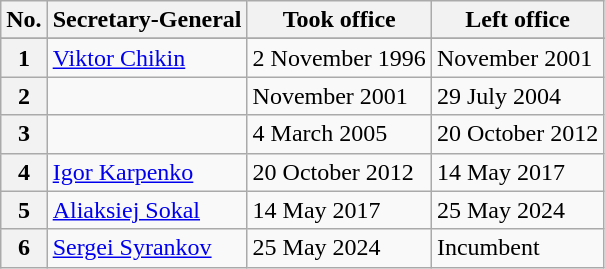<table class="wikitable">
<tr>
<th>No.</th>
<th>Secretary-General</th>
<th>Took office</th>
<th>Left office</th>
</tr>
<tr>
</tr>
<tr>
<th>1</th>
<td><a href='#'>Viktor Chikin</a></td>
<td>2 November 1996</td>
<td>November 2001</td>
</tr>
<tr>
<th>2</th>
<td></td>
<td>November 2001</td>
<td>29 July 2004</td>
</tr>
<tr>
<th>3</th>
<td></td>
<td>4 March 2005</td>
<td>20 October 2012</td>
</tr>
<tr>
<th>4</th>
<td><a href='#'>Igor Karpenko</a></td>
<td>20 October 2012</td>
<td>14 May 2017</td>
</tr>
<tr>
<th>5</th>
<td><a href='#'>Aliaksiej Sokal</a></td>
<td>14 May 2017</td>
<td>25 May 2024</td>
</tr>
<tr>
<th>6</th>
<td><a href='#'>Sergei Syrankov</a></td>
<td>25 May 2024</td>
<td>Incumbent</td>
</tr>
</table>
